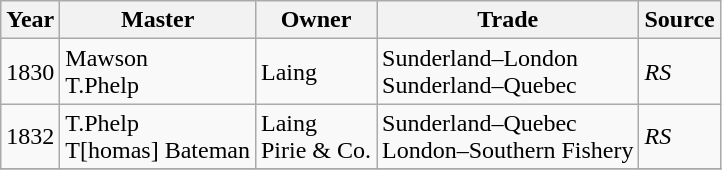<table class="wikitable">
<tr>
<th>Year</th>
<th>Master</th>
<th>Owner</th>
<th>Trade</th>
<th>Source</th>
</tr>
<tr>
<td>1830</td>
<td>Mawson<br>T.Phelp</td>
<td>Laing</td>
<td>Sunderland–London<br>Sunderland–Quebec</td>
<td><em>RS</em></td>
</tr>
<tr>
<td>1832</td>
<td>T.Phelp<br>T[homas] Bateman</td>
<td>Laing<br>Pirie & Co.</td>
<td>Sunderland–Quebec<br>London–Southern Fishery</td>
<td><em>RS</em></td>
</tr>
<tr>
</tr>
</table>
